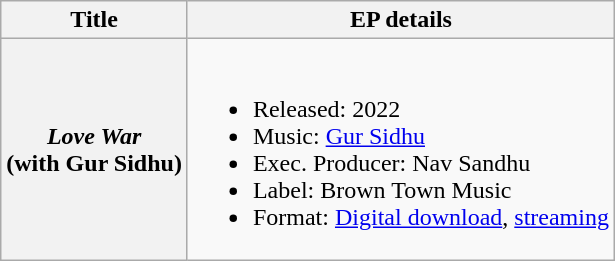<table class="wikitable plainrowheaders">
<tr>
<th rowspan="1">Title</th>
<th rowspan="1">EP details</th>
</tr>
<tr>
<th scope="row"><em>Love War</em><br><span>(with Gur Sidhu)</span></th>
<td><br><ul><li>Released: 2022</li><li>Music: <a href='#'>Gur Sidhu</a></li><li>Exec. Producer: Nav Sandhu</li><li>Label: Brown Town Music</li><li>Format: <a href='#'>Digital download</a>, <a href='#'>streaming</a></li></ul></td>
</tr>
</table>
